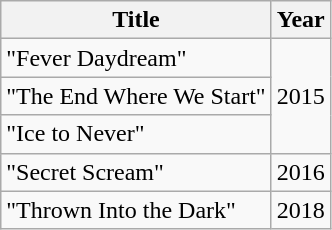<table class="wikitable">
<tr>
<th>Title</th>
<th>Year</th>
</tr>
<tr>
<td>"Fever Daydream"</td>
<td rowspan="3">2015</td>
</tr>
<tr>
<td>"The End Where We Start"</td>
</tr>
<tr>
<td>"Ice to Never"</td>
</tr>
<tr>
<td>"Secret Scream"</td>
<td>2016</td>
</tr>
<tr>
<td>"Thrown Into the Dark"</td>
<td>2018</td>
</tr>
</table>
